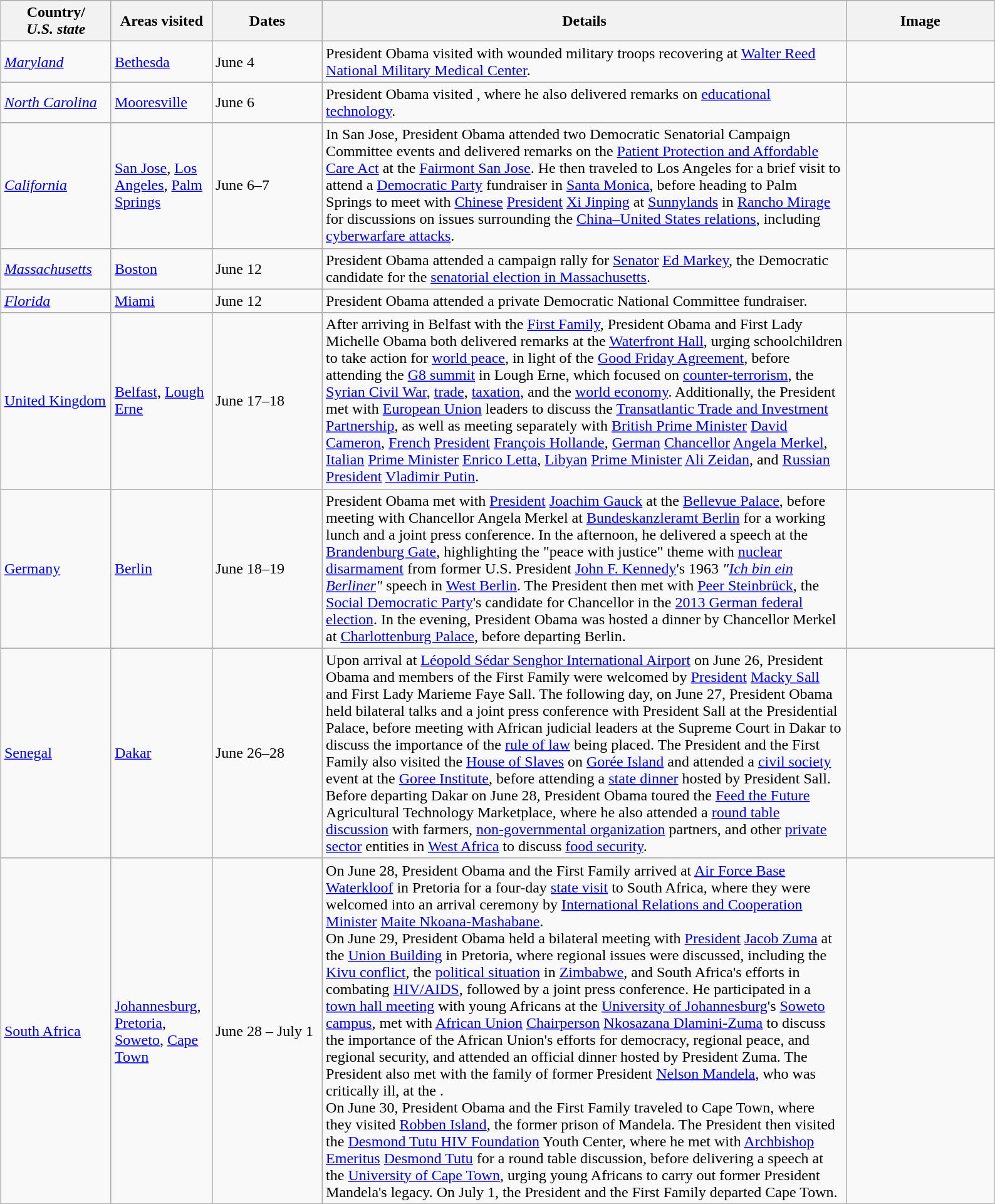<table class="wikitable" style="margin: 1em auto 1em auto">
<tr>
<th width=110>Country/<br><em>U.S. state</em></th>
<th width=100>Areas visited</th>
<th width=110>Dates</th>
<th width=550>Details</th>
<th width=150>Image</th>
</tr>
<tr>
<td> <em><a href='#'>Maryland</a></em></td>
<td><a href='#'>Bethesda</a></td>
<td>June 4</td>
<td>President Obama visited with wounded military troops recovering at <a href='#'>Walter Reed National Military Medical Center</a>.</td>
<td></td>
</tr>
<tr>
<td> <em><a href='#'>North Carolina</a></em></td>
<td><a href='#'>Mooresville</a></td>
<td>June 6</td>
<td>President Obama visited , where he also delivered remarks on <a href='#'>educational technology</a>.</td>
<td></td>
</tr>
<tr>
<td> <em><a href='#'>California</a></em></td>
<td><a href='#'>San Jose</a>, <a href='#'>Los Angeles</a>, <a href='#'>Palm Springs</a></td>
<td>June 6–7</td>
<td>In San Jose, President Obama attended two Democratic Senatorial Campaign Committee events and delivered remarks on the <a href='#'>Patient Protection and Affordable Care Act</a> at the <a href='#'>Fairmont San Jose</a>. He then traveled to Los Angeles for a brief visit to attend a <a href='#'>Democratic Party</a> fundraiser in <a href='#'>Santa Monica</a>, before heading to Palm Springs to meet with <a href='#'>Chinese</a> <a href='#'>President</a> <a href='#'>Xi Jinping</a> at <a href='#'>Sunnylands</a> in <a href='#'>Rancho Mirage</a> for discussions on issues surrounding the <a href='#'>China–United States relations</a>, including <a href='#'>cyberwarfare attacks</a>.</td>
<td></td>
</tr>
<tr>
<td> <em><a href='#'>Massachusetts</a></em></td>
<td><a href='#'>Boston</a></td>
<td>June 12</td>
<td>President Obama attended a campaign rally for <a href='#'>Senator</a> <a href='#'>Ed Markey</a>, the Democratic candidate for the <a href='#'>senatorial election in Massachusetts</a>.</td>
<td></td>
</tr>
<tr>
<td> <em><a href='#'>Florida</a></em></td>
<td><a href='#'>Miami</a></td>
<td>June 12</td>
<td>President Obama attended a private Democratic National Committee fundraiser.</td>
<td></td>
</tr>
<tr>
<td> <a href='#'>United Kingdom</a></td>
<td><a href='#'>Belfast</a>, <a href='#'>Lough Erne</a></td>
<td>June 17–18</td>
<td>After arriving in Belfast with the <a href='#'>First Family</a>, President Obama and First Lady Michelle Obama both delivered remarks at the <a href='#'>Waterfront Hall</a>, urging schoolchildren to take action for <a href='#'>world peace</a>, in light of the <a href='#'>Good Friday Agreement</a>, before attending the <a href='#'>G8 summit</a> in Lough Erne, which focused on <a href='#'>counter-terrorism</a>, the <a href='#'>Syrian Civil War</a>, <a href='#'>trade</a>, <a href='#'>taxation</a>, and the <a href='#'>world economy</a>. Additionally, the President met with <a href='#'>European Union</a> leaders to discuss the <a href='#'>Transatlantic Trade and Investment Partnership</a>, as well as meeting separately with <a href='#'>British Prime Minister</a> <a href='#'>David Cameron</a>, <a href='#'>French</a> <a href='#'>President</a> <a href='#'>François Hollande</a>, <a href='#'>German</a> <a href='#'>Chancellor</a> <a href='#'>Angela Merkel</a>, <a href='#'>Italian</a> <a href='#'>Prime Minister</a> <a href='#'>Enrico Letta</a>, <a href='#'>Libyan</a> <a href='#'>Prime Minister</a> <a href='#'>Ali Zeidan</a>, and <a href='#'>Russian</a> <a href='#'>President</a> <a href='#'>Vladimir Putin</a>.</td>
<td></td>
</tr>
<tr>
<td> <a href='#'>Germany</a></td>
<td><a href='#'>Berlin</a></td>
<td>June 18–19</td>
<td>President Obama met with <a href='#'>President</a> <a href='#'>Joachim Gauck</a> at the <a href='#'>Bellevue Palace</a>, before meeting with Chancellor Angela Merkel at <a href='#'>Bundeskanzleramt Berlin</a> for a working lunch and a joint press conference. In the afternoon, he delivered a speech at the <a href='#'>Brandenburg Gate</a>, highlighting the "peace with justice" theme with <a href='#'>nuclear disarmament</a> from former U.S. President <a href='#'>John F. Kennedy</a>'s 1963 <em>"<a href='#'>Ich bin ein Berliner</a>"</em> speech in <a href='#'>West Berlin</a>. The President then met with <a href='#'>Peer Steinbrück</a>, the <a href='#'>Social Democratic Party</a>'s candidate for Chancellor in the <a href='#'>2013 German federal election</a>. In the evening, President Obama was hosted a dinner by Chancellor Merkel at <a href='#'>Charlottenburg Palace</a>, before departing Berlin.</td>
<td></td>
</tr>
<tr>
<td> <a href='#'>Senegal</a></td>
<td><a href='#'>Dakar</a></td>
<td>June 26–28</td>
<td>Upon arrival at <a href='#'>Léopold Sédar Senghor International Airport</a> on June 26, President Obama and members of the First Family were welcomed by <a href='#'>President</a> <a href='#'>Macky Sall</a> and First Lady Marieme Faye Sall. The following day, on June 27, President Obama held bilateral talks and a joint press conference with President Sall at the Presidential Palace, before meeting with African judicial leaders at the Supreme Court in Dakar to discuss the importance of the <a href='#'>rule of law</a> being placed. The President and the First Family also visited the <a href='#'>House of Slaves</a> on <a href='#'>Gorée Island</a> and attended a <a href='#'>civil society</a> event at the <a href='#'>Goree Institute</a>, before attending a <a href='#'>state dinner</a> hosted by President Sall. Before departing Dakar on June 28, President Obama toured the <a href='#'>Feed the Future</a> Agricultural Technology Marketplace, where he also attended a <a href='#'>round table discussion</a> with farmers, <a href='#'>non-governmental organization</a> partners, and other <a href='#'>private sector</a> entities in <a href='#'>West Africa</a> to discuss <a href='#'>food security</a>.</td>
<td></td>
</tr>
<tr>
<td> <a href='#'>South Africa</a></td>
<td><a href='#'>Johannesburg</a>, <a href='#'>Pretoria</a>, <a href='#'>Soweto</a>, <a href='#'>Cape Town</a></td>
<td>June 28 – July 1</td>
<td>On June 28, President Obama and the First Family arrived at <a href='#'>Air Force Base Waterkloof</a> in Pretoria for a four-day <a href='#'>state visit</a> to South Africa, where they were welcomed into an arrival ceremony by <a href='#'>International Relations and Cooperation</a> <a href='#'>Minister</a> <a href='#'>Maite Nkoana-Mashabane</a>.<br>On June 29, President Obama held a bilateral meeting with <a href='#'>President</a> <a href='#'>Jacob Zuma</a> at the <a href='#'>Union Building</a> in Pretoria, where regional issues were discussed, including the <a href='#'>Kivu conflict</a>, the <a href='#'>political situation</a> in <a href='#'>Zimbabwe</a>, and South Africa's efforts in combating <a href='#'>HIV/AIDS</a>, followed by a joint press conference. He participated in a <a href='#'>town hall meeting</a> with young Africans at the <a href='#'>University of Johannesburg</a>'s <a href='#'>Soweto campus</a>, met with <a href='#'>African Union</a> <a href='#'>Chairperson</a> <a href='#'>Nkosazana Dlamini-Zuma</a> to discuss the importance of the African Union's efforts for democracy, regional peace, and regional security, and attended an official dinner hosted by President Zuma. The President also met with the family of former President <a href='#'>Nelson Mandela</a>, who was critically ill, at the .<br>On June 30, President Obama and the First Family traveled to Cape Town, where they visited <a href='#'>Robben Island</a>, the former prison of Mandela. The President then visited the <a href='#'>Desmond Tutu HIV Foundation</a> Youth Center, where he met with <a href='#'>Archbishop Emeritus</a> <a href='#'>Desmond Tutu</a> for a round table discussion, before delivering a speech at the <a href='#'>University of Cape Town</a>, urging young Africans to carry out former President Mandela's legacy. On July 1, the President and the First Family departed Cape Town.</td>
<td></td>
</tr>
</table>
